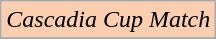<table class="wikitable">
<tr>
<td style="background-color:#FBCEB1"><em>Cascadia Cup Match</em></td>
</tr>
<tr>
</tr>
</table>
